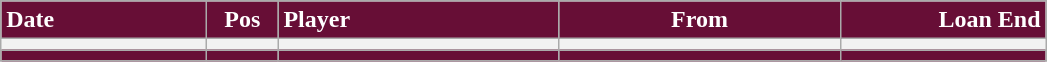<table class="wikitable">
<tr>
<th style="background:#670E36; color:#ffffff; text-align:left; width:130px">Date</th>
<th style="background:#670E36; color:#ffffff; text-align:center; width:40px">Pos</th>
<th style="background:#670E36; color:#ffffff; text-align:left; width:180px">Player</th>
<th style="background:#670E36; color:#ffffff; text-align:center; width:180px">From</th>
<th style="background:#670E36; color:#ffffff; text-align:right; width:130px">Loan End</th>
</tr>
<tr>
<th></th>
<th></th>
<th></th>
<th></th>
<th></th>
</tr>
<tr>
<th style="background:#670E36;"></th>
<th style="background:#670E36;"></th>
<th style="background:#670E36;"></th>
<th style="background:#670E36;"></th>
<th style="background:#670E36;"></th>
</tr>
</table>
